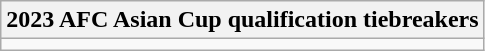<table class="wikitable collapsible collapsed">
<tr>
<th>2023 AFC Asian Cup qualification tiebreakers</th>
</tr>
<tr>
<td></td>
</tr>
</table>
